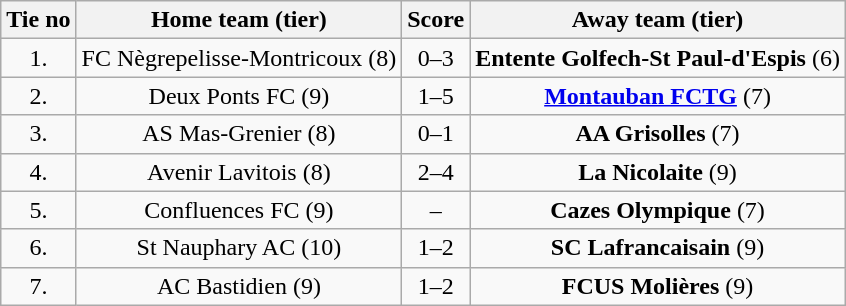<table class="wikitable" style="text-align: center">
<tr>
<th>Tie no</th>
<th>Home team (tier)</th>
<th>Score</th>
<th>Away team (tier)</th>
</tr>
<tr>
<td>1.</td>
<td>FC Nègrepelisse-Montricoux (8)</td>
<td>0–3</td>
<td><strong>Entente Golfech-St Paul-d'Espis</strong> (6)</td>
</tr>
<tr>
<td>2.</td>
<td>Deux Ponts FC (9)</td>
<td>1–5 </td>
<td><strong><a href='#'>Montauban FCTG</a></strong> (7)</td>
</tr>
<tr>
<td>3.</td>
<td>AS Mas-Grenier (8)</td>
<td>0–1</td>
<td><strong>AA Grisolles</strong> (7)</td>
</tr>
<tr>
<td>4.</td>
<td>Avenir Lavitois (8)</td>
<td>2–4</td>
<td><strong>La Nicolaite</strong> (9)</td>
</tr>
<tr>
<td>5.</td>
<td>Confluences FC (9)</td>
<td>–</td>
<td><strong>Cazes Olympique</strong> (7)</td>
</tr>
<tr>
<td>6.</td>
<td>St Nauphary AC (10)</td>
<td>1–2</td>
<td><strong>SC Lafrancaisain</strong> (9)</td>
</tr>
<tr>
<td>7.</td>
<td>AC Bastidien (9)</td>
<td>1–2</td>
<td><strong>FCUS Molières</strong> (9)</td>
</tr>
</table>
